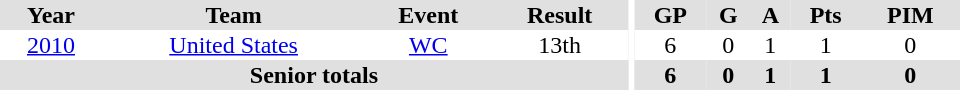<table border="0" cellpadding="1" cellspacing="0" ID="Table3" style="text-align:center; width:40em">
<tr ALIGN="center" bgcolor="#e0e0e0">
<th>Year</th>
<th>Team</th>
<th>Event</th>
<th>Result</th>
<th rowspan="99" bgcolor="#ffffff"></th>
<th>GP</th>
<th>G</th>
<th>A</th>
<th>Pts</th>
<th>PIM</th>
</tr>
<tr>
<td><a href='#'>2010</a></td>
<td><a href='#'>United States</a></td>
<td><a href='#'>WC</a></td>
<td>13th</td>
<td>6</td>
<td>0</td>
<td>1</td>
<td>1</td>
<td>0</td>
</tr>
<tr bgcolor="#e0e0e0">
<th colspan=4>Senior totals</th>
<th>6</th>
<th>0</th>
<th>1</th>
<th>1</th>
<th>0</th>
</tr>
</table>
